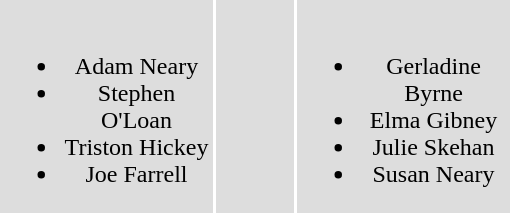<table>
<tr align=center bgcolor="#dddddd">
<td width="140" valign="top"><br><ul><li>Adam Neary</li><li>Stephen O'Loan</li><li>Triston Hickey</li><li>Joe Farrell</li></ul></td>
<td width="50"> </td>
<td width="140" valign="top"><br><ul><li>Gerladine Byrne</li><li>Elma Gibney</li><li>Julie Skehan</li><li>Susan Neary</li></ul></td>
</tr>
</table>
